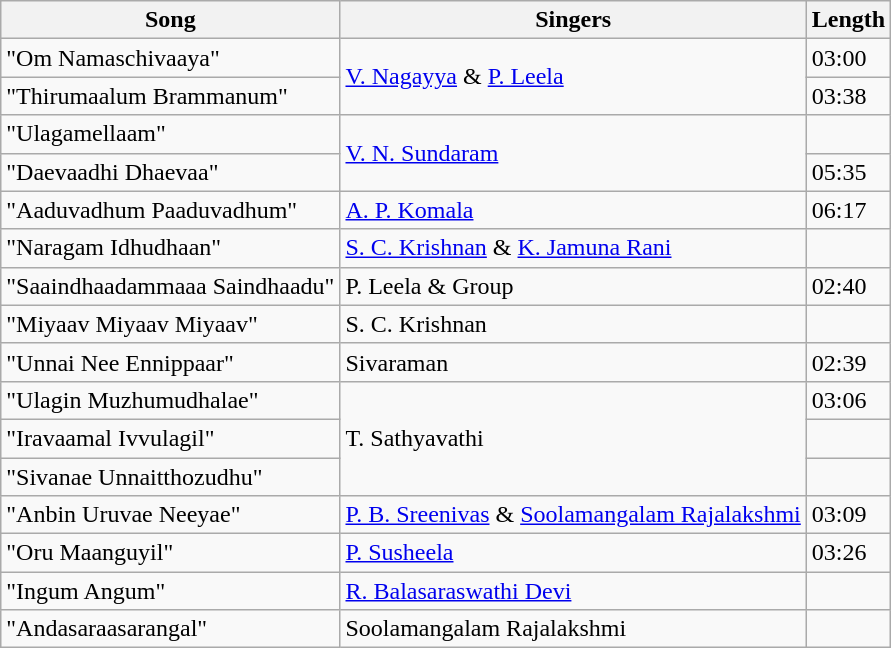<table class="wikitable">
<tr>
<th>Song</th>
<th>Singers</th>
<th>Length</th>
</tr>
<tr>
<td>"Om Namaschivaaya"</td>
<td rowspan=2><a href='#'>V. Nagayya</a> & <a href='#'>P. Leela</a></td>
<td>03:00</td>
</tr>
<tr>
<td>"Thirumaalum Brammanum"</td>
<td>03:38</td>
</tr>
<tr>
<td>"Ulagamellaam"</td>
<td rowspan=2><a href='#'>V. N. Sundaram</a></td>
<td></td>
</tr>
<tr>
<td>"Daevaadhi Dhaevaa"</td>
<td>05:35</td>
</tr>
<tr>
<td>"Aaduvadhum Paaduvadhum"</td>
<td><a href='#'>A. P. Komala</a></td>
<td>06:17</td>
</tr>
<tr>
<td>"Naragam Idhudhaan"</td>
<td><a href='#'>S. C. Krishnan</a> & <a href='#'>K. Jamuna Rani</a></td>
<td></td>
</tr>
<tr>
<td>"Saaindhaadammaaa Saindhaadu"</td>
<td>P. Leela & Group</td>
<td>02:40</td>
</tr>
<tr>
<td>"Miyaav Miyaav Miyaav"</td>
<td>S. C. Krishnan</td>
<td></td>
</tr>
<tr>
<td>"Unnai Nee Ennippaar"</td>
<td>Sivaraman</td>
<td>02:39</td>
</tr>
<tr>
<td>"Ulagin Muzhumudhalae"</td>
<td rowspan=3>T. Sathyavathi</td>
<td>03:06</td>
</tr>
<tr>
<td>"Iravaamal Ivvulagil"</td>
<td></td>
</tr>
<tr>
<td>"Sivanae Unnaitthozudhu"</td>
<td></td>
</tr>
<tr>
<td>"Anbin Uruvae Neeyae"</td>
<td><a href='#'>P. B. Sreenivas</a> & <a href='#'>Soolamangalam Rajalakshmi</a></td>
<td>03:09</td>
</tr>
<tr>
<td>"Oru Maanguyil"</td>
<td><a href='#'>P. Susheela</a></td>
<td>03:26</td>
</tr>
<tr>
<td>"Ingum Angum"</td>
<td><a href='#'>R. Balasaraswathi Devi</a></td>
<td></td>
</tr>
<tr>
<td>"Andasaraasarangal"</td>
<td>Soolamangalam Rajalakshmi</td>
<td></td>
</tr>
</table>
